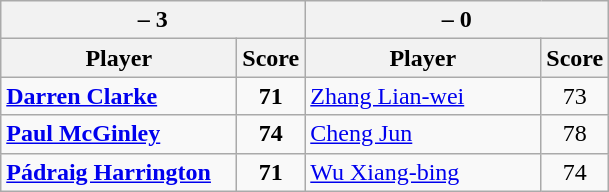<table class=wikitable>
<tr>
<th colspan=2> – 3</th>
<th colspan=2> – 0</th>
</tr>
<tr>
<th width=150>Player</th>
<th>Score</th>
<th width=150>Player</th>
<th>Score</th>
</tr>
<tr>
<td><strong><a href='#'>Darren Clarke</a></strong></td>
<td align=center><strong>71</strong></td>
<td><a href='#'>Zhang Lian-wei</a></td>
<td align=center>73</td>
</tr>
<tr>
<td><strong><a href='#'>Paul McGinley</a></strong></td>
<td align=center><strong>74</strong></td>
<td><a href='#'>Cheng Jun</a></td>
<td align=center>78</td>
</tr>
<tr>
<td><strong><a href='#'>Pádraig Harrington</a></strong></td>
<td align=center><strong>71</strong></td>
<td><a href='#'>Wu Xiang-bing</a></td>
<td align=center>74</td>
</tr>
</table>
